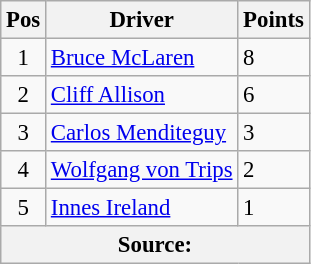<table class="wikitable" style="font-size: 95%;">
<tr>
<th>Pos</th>
<th>Driver</th>
<th>Points</th>
</tr>
<tr>
<td align=center>1</td>
<td> <a href='#'>Bruce McLaren</a></td>
<td align=left>8</td>
</tr>
<tr>
<td align=center>2</td>
<td> <a href='#'>Cliff Allison</a></td>
<td align=left>6</td>
</tr>
<tr>
<td align=center>3</td>
<td> <a href='#'>Carlos Menditeguy</a></td>
<td align=left>3</td>
</tr>
<tr>
<td align=center>4</td>
<td> <a href='#'>Wolfgang von Trips</a></td>
<td align=left>2</td>
</tr>
<tr>
<td align=center>5</td>
<td> <a href='#'>Innes Ireland</a></td>
<td align=left>1</td>
</tr>
<tr>
<th colspan=3>Source:</th>
</tr>
</table>
